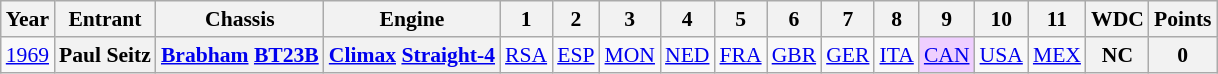<table class="wikitable" style="text-align:center; font-size:90%">
<tr>
<th>Year</th>
<th>Entrant</th>
<th>Chassis</th>
<th>Engine</th>
<th>1</th>
<th>2</th>
<th>3</th>
<th>4</th>
<th>5</th>
<th>6</th>
<th>7</th>
<th>8</th>
<th>9</th>
<th>10</th>
<th>11</th>
<th>WDC</th>
<th>Points</th>
</tr>
<tr>
<td><a href='#'>1969</a></td>
<th>Paul Seitz</th>
<th><a href='#'>Brabham</a> <a href='#'>BT23B</a></th>
<th><a href='#'>Climax</a> <a href='#'>Straight-4</a></th>
<td><a href='#'>RSA</a></td>
<td><a href='#'>ESP</a></td>
<td><a href='#'>MON</a></td>
<td><a href='#'>NED</a></td>
<td><a href='#'>FRA</a></td>
<td><a href='#'>GBR</a></td>
<td><a href='#'>GER</a></td>
<td><a href='#'>ITA</a></td>
<td style="background:#EFCFFF;"><a href='#'>CAN</a><br></td>
<td><a href='#'>USA</a></td>
<td><a href='#'>MEX</a></td>
<th>NC</th>
<th>0</th>
</tr>
</table>
